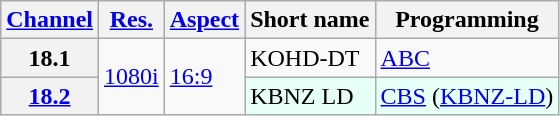<table class="wikitable">
<tr>
<th><a href='#'>Channel</a></th>
<th><a href='#'>Res.</a></th>
<th><a href='#'>Aspect</a></th>
<th>Short name</th>
<th>Programming</th>
</tr>
<tr>
<th scope = "row">18.1</th>
<td rowspan=2><a href='#'>1080i</a></td>
<td rowspan=2><a href='#'>16:9</a></td>
<td>KOHD-DT</td>
<td><a href='#'>ABC</a></td>
</tr>
<tr style="background-color: #E6FFF7;">
<th scope = "row"><a href='#'>18.2</a></th>
<td>KBNZ LD</td>
<td><a href='#'>CBS</a> (<a href='#'>KBNZ-LD</a>)</td>
</tr>
</table>
